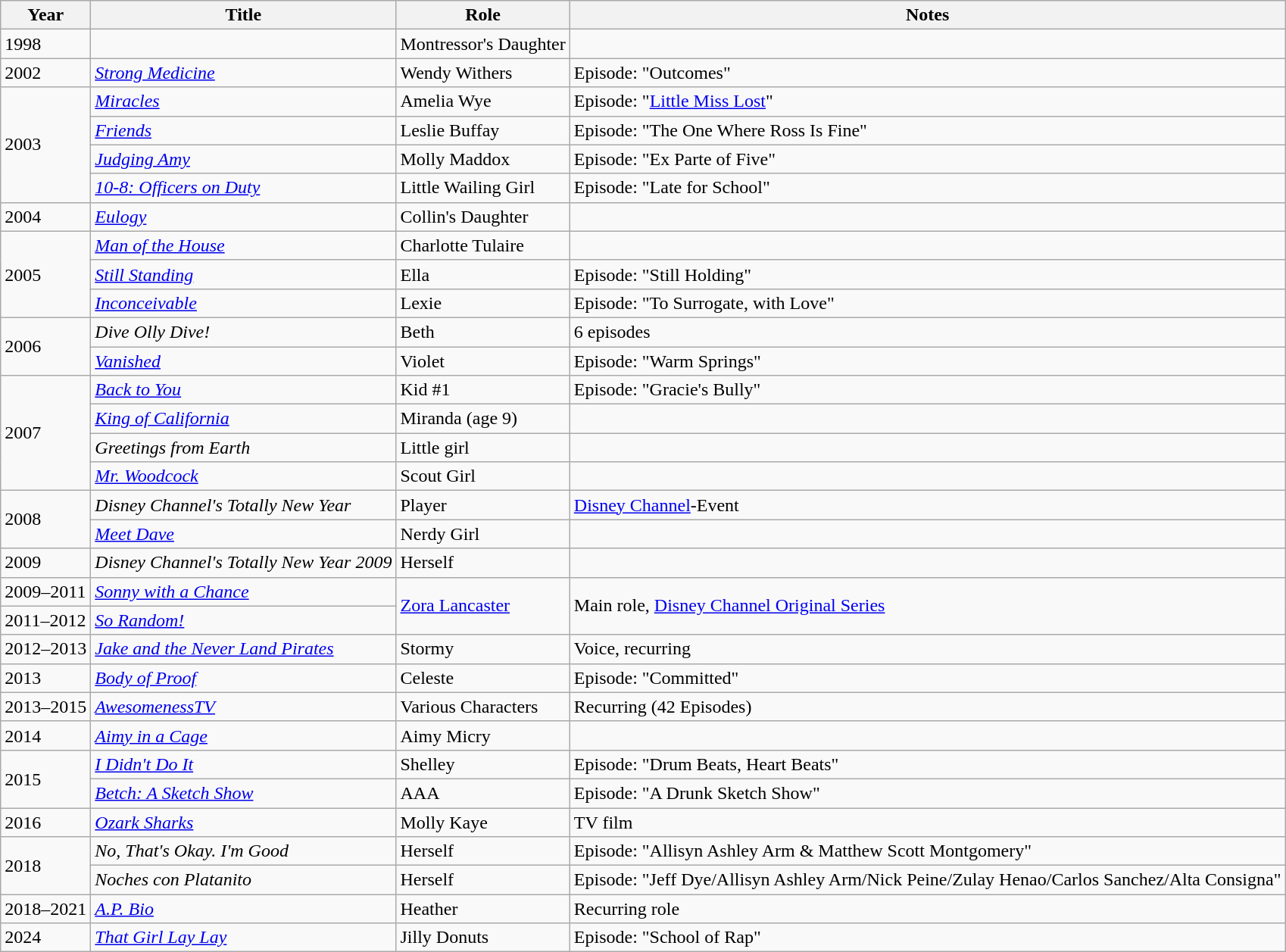<table class="wikitable sortable">
<tr>
<th>Year</th>
<th>Title</th>
<th>Role</th>
<th class="unsortable">Notes</th>
</tr>
<tr>
<td>1998</td>
<td><em></em></td>
<td>Montressor's Daughter</td>
<td></td>
</tr>
<tr>
<td>2002</td>
<td><em><a href='#'>Strong Medicine</a></em></td>
<td>Wendy Withers</td>
<td>Episode: "Outcomes"</td>
</tr>
<tr>
<td rowspan="4">2003</td>
<td><em><a href='#'>Miracles</a></em></td>
<td>Amelia Wye</td>
<td>Episode: "<a href='#'>Little Miss Lost</a>"</td>
</tr>
<tr>
<td><em><a href='#'>Friends</a></em></td>
<td>Leslie Buffay</td>
<td>Episode: "The One Where Ross Is Fine"</td>
</tr>
<tr>
<td><em><a href='#'>Judging Amy</a></em></td>
<td>Molly Maddox</td>
<td>Episode: "Ex Parte of Five"</td>
</tr>
<tr>
<td><em><a href='#'>10-8: Officers on Duty</a></em></td>
<td>Little Wailing Girl</td>
<td>Episode: "Late for School"</td>
</tr>
<tr>
<td>2004</td>
<td><em><a href='#'>Eulogy</a></em></td>
<td>Collin's Daughter</td>
<td></td>
</tr>
<tr>
<td rowspan="3">2005</td>
<td><em><a href='#'>Man of the House</a></em></td>
<td>Charlotte Tulaire</td>
<td></td>
</tr>
<tr>
<td><em><a href='#'>Still Standing</a></em></td>
<td>Ella</td>
<td>Episode: "Still Holding"</td>
</tr>
<tr>
<td><em><a href='#'>Inconceivable</a></em></td>
<td>Lexie</td>
<td>Episode: "To Surrogate, with Love"</td>
</tr>
<tr>
<td rowspan="2">2006</td>
<td><em>Dive Olly Dive!</em></td>
<td>Beth</td>
<td>6 episodes</td>
</tr>
<tr>
<td><em><a href='#'>Vanished</a></em></td>
<td>Violet</td>
<td>Episode: "Warm Springs"</td>
</tr>
<tr>
<td rowspan="4">2007</td>
<td><em><a href='#'>Back to You</a></em></td>
<td>Kid #1</td>
<td>Episode: "Gracie's Bully"</td>
</tr>
<tr>
<td><em><a href='#'>King of California</a></em></td>
<td>Miranda (age 9)</td>
<td></td>
</tr>
<tr>
<td><em>Greetings from Earth</em></td>
<td>Little girl</td>
<td></td>
</tr>
<tr>
<td><em><a href='#'>Mr. Woodcock</a></em></td>
<td>Scout Girl</td>
<td></td>
</tr>
<tr>
<td rowspan="2">2008</td>
<td><em>Disney Channel's Totally New Year</em></td>
<td>Player</td>
<td><a href='#'>Disney Channel</a>-Event</td>
</tr>
<tr>
<td><em><a href='#'>Meet Dave</a></em></td>
<td>Nerdy Girl</td>
<td></td>
</tr>
<tr>
<td>2009</td>
<td><em>Disney Channel's Totally New Year 2009</em></td>
<td>Herself</td>
<td></td>
</tr>
<tr>
<td>2009–2011</td>
<td><em><a href='#'>Sonny with a Chance</a></em></td>
<td rowspan=2><a href='#'>Zora Lancaster</a></td>
<td rowspan=2>Main role, <a href='#'>Disney Channel Original Series</a></td>
</tr>
<tr>
<td>2011–2012</td>
<td><em><a href='#'>So Random!</a></em></td>
</tr>
<tr>
<td>2012–2013</td>
<td><em><a href='#'>Jake and the Never Land Pirates</a></em></td>
<td>Stormy</td>
<td>Voice, recurring</td>
</tr>
<tr>
<td>2013</td>
<td><em><a href='#'>Body of Proof</a></em></td>
<td>Celeste</td>
<td>Episode: "Committed"</td>
</tr>
<tr>
<td>2013–2015</td>
<td><em><a href='#'>AwesomenessTV</a></em></td>
<td>Various Characters</td>
<td>Recurring (42 Episodes)</td>
</tr>
<tr>
<td>2014</td>
<td><em><a href='#'>Aimy in a Cage</a></em></td>
<td>Aimy Micry</td>
<td></td>
</tr>
<tr>
<td rowspan="2">2015</td>
<td><em><a href='#'>I Didn't Do It</a></em></td>
<td>Shelley</td>
<td>Episode: "Drum Beats, Heart Beats"</td>
</tr>
<tr>
<td><em><a href='#'>Betch: A Sketch Show</a></em></td>
<td>AAA</td>
<td>Episode: "A Drunk Sketch Show"</td>
</tr>
<tr>
<td>2016</td>
<td><em><a href='#'>Ozark Sharks</a></em></td>
<td>Molly Kaye</td>
<td>TV film</td>
</tr>
<tr>
<td rowspan="2">2018</td>
<td><em>No, That's Okay. I'm Good</em></td>
<td>Herself</td>
<td>Episode: "Allisyn Ashley Arm & Matthew Scott Montgomery"</td>
</tr>
<tr>
<td><em>Noches con Platanito</em></td>
<td>Herself</td>
<td>Episode: "Jeff Dye/Allisyn Ashley Arm/Nick Peine/Zulay Henao/Carlos Sanchez/Alta Consigna"</td>
</tr>
<tr>
<td>2018–2021</td>
<td><em><a href='#'>A.P. Bio</a></em></td>
<td>Heather</td>
<td>Recurring role</td>
</tr>
<tr>
<td>2024</td>
<td><em><a href='#'>That Girl Lay Lay</a></em></td>
<td>Jilly Donuts</td>
<td>Episode: "School of Rap"</td>
</tr>
</table>
